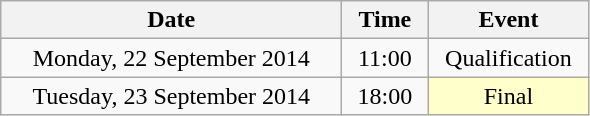<table class = "wikitable" style="text-align:center;">
<tr>
<th width=220>Date</th>
<th width=50>Time</th>
<th width=100>Event</th>
</tr>
<tr>
<td>Monday, 22 September 2014</td>
<td>11:00</td>
<td>Qualification</td>
</tr>
<tr>
<td>Tuesday, 23 September 2014</td>
<td>18:00</td>
<td bgcolor=ffffcc>Final</td>
</tr>
</table>
